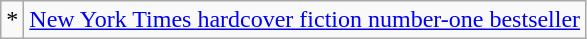<table class="wikitable">
<tr>
<td>*</td>
<td><a href='#'>New York Times hardcover fiction number-one bestseller</a></td>
</tr>
</table>
